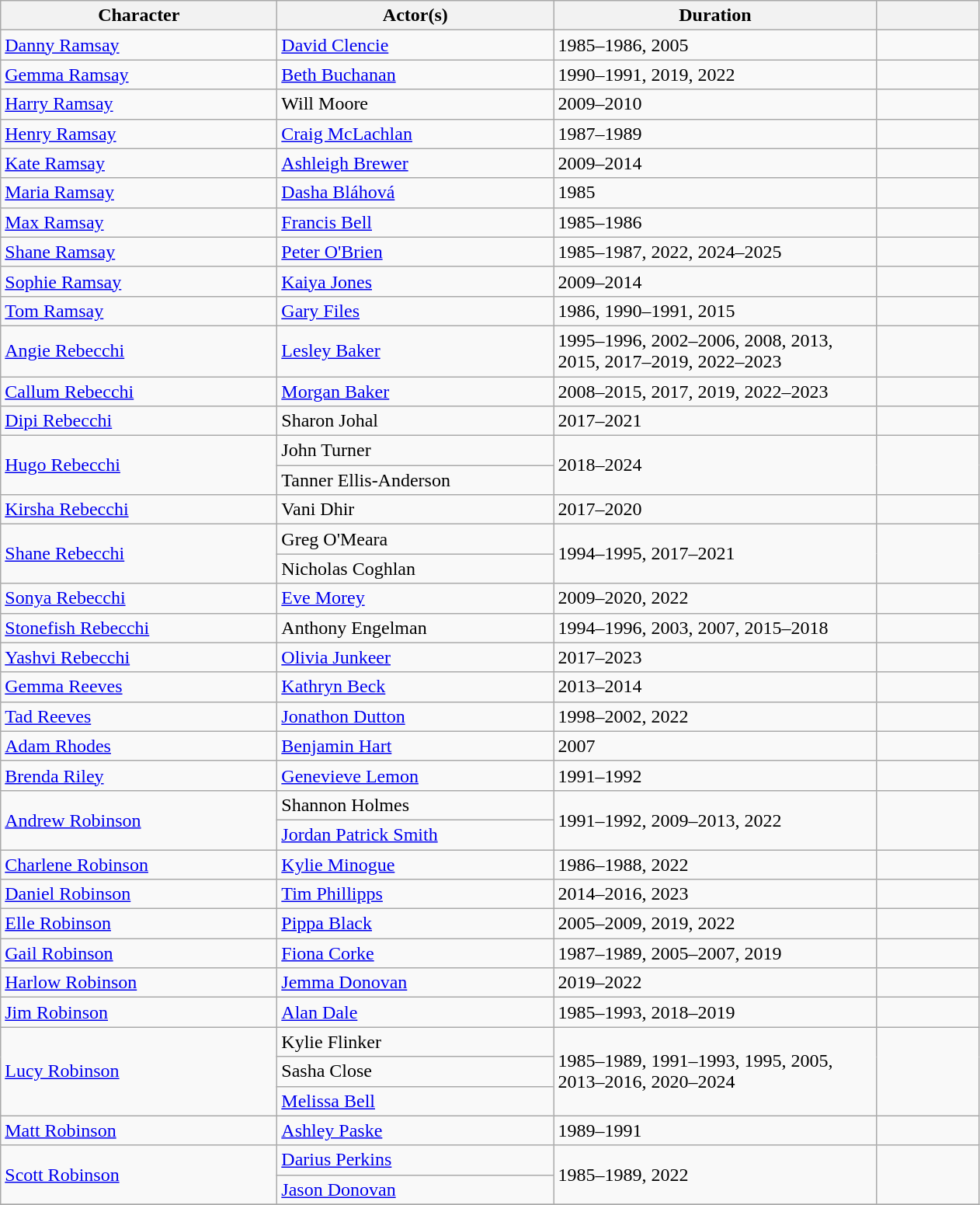<table class="wikitable">
<tr>
<th scope="col" width="230">Character</th>
<th scope="col" width="230">Actor(s)</th>
<th scope="col" width="270">Duration</th>
<th scope="col" width="80"></th>
</tr>
<tr>
<td><a href='#'>Danny Ramsay</a></td>
<td><a href='#'>David Clencie</a></td>
<td>1985–1986, 2005</td>
<td></td>
</tr>
<tr>
<td><a href='#'>Gemma Ramsay</a></td>
<td><a href='#'>Beth Buchanan</a></td>
<td>1990–1991, 2019, 2022</td>
<td></td>
</tr>
<tr>
<td><a href='#'>Harry Ramsay</a></td>
<td>Will Moore</td>
<td>2009–2010</td>
<td></td>
</tr>
<tr>
<td><a href='#'>Henry Ramsay</a></td>
<td><a href='#'>Craig McLachlan</a></td>
<td>1987–1989</td>
<td></td>
</tr>
<tr>
<td><a href='#'>Kate Ramsay</a></td>
<td><a href='#'>Ashleigh Brewer</a></td>
<td>2009–2014</td>
<td></td>
</tr>
<tr>
<td><a href='#'>Maria Ramsay</a></td>
<td><a href='#'>Dasha Bláhová</a></td>
<td>1985</td>
<td></td>
</tr>
<tr>
<td><a href='#'>Max Ramsay</a></td>
<td><a href='#'>Francis Bell</a></td>
<td>1985–1986</td>
<td></td>
</tr>
<tr>
<td><a href='#'>Shane Ramsay</a></td>
<td><a href='#'>Peter O'Brien</a></td>
<td>1985–1987, 2022, 2024–2025</td>
<td></td>
</tr>
<tr>
<td><a href='#'>Sophie Ramsay</a></td>
<td><a href='#'>Kaiya Jones</a></td>
<td>2009–2014</td>
<td></td>
</tr>
<tr>
<td><a href='#'>Tom Ramsay</a></td>
<td><a href='#'>Gary Files</a></td>
<td>1986, 1990–1991, 2015</td>
<td></td>
</tr>
<tr>
<td><a href='#'>Angie Rebecchi</a></td>
<td><a href='#'>Lesley Baker</a></td>
<td>1995–1996, 2002–2006, 2008, 2013, 2015, 2017–2019, 2022–2023</td>
<td></td>
</tr>
<tr>
<td><a href='#'>Callum Rebecchi</a></td>
<td><a href='#'>Morgan Baker</a></td>
<td>2008–2015, 2017, 2019, 2022–2023</td>
<td></td>
</tr>
<tr>
<td><a href='#'>Dipi Rebecchi</a></td>
<td>Sharon Johal</td>
<td>2017–2021</td>
<td></td>
</tr>
<tr>
<td rowspan=2><a href='#'>Hugo Rebecchi</a></td>
<td>John Turner</td>
<td rowspan=2>2018–2024</td>
<td rowspan="2"></td>
</tr>
<tr>
<td>Tanner Ellis-Anderson</td>
</tr>
<tr>
<td><a href='#'>Kirsha Rebecchi</a></td>
<td>Vani Dhir</td>
<td>2017–2020</td>
<td></td>
</tr>
<tr>
<td rowspan="2"><a href='#'>Shane Rebecchi</a></td>
<td>Greg O'Meara</td>
<td rowspan="2">1994–1995, 2017–2021</td>
<td rowspan="2"></td>
</tr>
<tr>
<td>Nicholas Coghlan</td>
</tr>
<tr>
<td><a href='#'>Sonya Rebecchi</a></td>
<td><a href='#'>Eve Morey</a></td>
<td>2009–2020, 2022</td>
<td></td>
</tr>
<tr>
<td><a href='#'>Stonefish Rebecchi</a></td>
<td>Anthony Engelman</td>
<td>1994–1996, 2003, 2007, 2015–2018</td>
<td></td>
</tr>
<tr>
<td><a href='#'>Yashvi Rebecchi</a></td>
<td><a href='#'>Olivia Junkeer</a></td>
<td>2017–2023</td>
<td></td>
</tr>
<tr>
<td><a href='#'>Gemma Reeves</a></td>
<td><a href='#'>Kathryn Beck</a></td>
<td>2013–2014</td>
<td></td>
</tr>
<tr>
<td><a href='#'>Tad Reeves</a></td>
<td><a href='#'>Jonathon Dutton</a></td>
<td>1998–2002, 2022</td>
<td></td>
</tr>
<tr>
<td><a href='#'>Adam Rhodes</a></td>
<td><a href='#'>Benjamin Hart</a></td>
<td>2007</td>
<td></td>
</tr>
<tr>
<td><a href='#'>Brenda Riley</a></td>
<td><a href='#'>Genevieve Lemon</a></td>
<td>1991–1992</td>
<td></td>
</tr>
<tr>
<td rowspan="2"><a href='#'>Andrew Robinson</a></td>
<td>Shannon Holmes</td>
<td rowspan="2">1991–1992, 2009–2013, 2022</td>
<td rowspan="2"></td>
</tr>
<tr>
<td><a href='#'>Jordan Patrick Smith</a></td>
</tr>
<tr>
<td><a href='#'>Charlene Robinson</a></td>
<td><a href='#'>Kylie Minogue</a></td>
<td>1986–1988, 2022</td>
<td></td>
</tr>
<tr>
<td><a href='#'>Daniel Robinson</a></td>
<td><a href='#'>Tim Phillipps</a></td>
<td>2014–2016, 2023</td>
<td></td>
</tr>
<tr>
<td><a href='#'>Elle Robinson</a></td>
<td><a href='#'>Pippa Black</a></td>
<td>2005–2009, 2019, 2022</td>
<td></td>
</tr>
<tr>
<td><a href='#'>Gail Robinson</a></td>
<td><a href='#'>Fiona Corke</a></td>
<td>1987–1989, 2005–2007, 2019</td>
<td></td>
</tr>
<tr>
<td><a href='#'>Harlow Robinson</a></td>
<td><a href='#'>Jemma Donovan</a></td>
<td>2019–2022</td>
<td></td>
</tr>
<tr>
<td><a href='#'>Jim Robinson</a></td>
<td><a href='#'>Alan Dale</a></td>
<td>1985–1993, 2018–2019</td>
<td></td>
</tr>
<tr>
<td rowspan="3"><a href='#'>Lucy Robinson</a></td>
<td>Kylie Flinker</td>
<td rowspan="3">1985–1989, 1991–1993, 1995, 2005, 2013–2016, 2020–2024</td>
<td rowspan="3"></td>
</tr>
<tr>
<td>Sasha Close</td>
</tr>
<tr>
<td><a href='#'>Melissa Bell</a></td>
</tr>
<tr>
<td><a href='#'>Matt Robinson</a></td>
<td><a href='#'>Ashley Paske</a></td>
<td>1989–1991</td>
<td></td>
</tr>
<tr>
<td rowspan="2"><a href='#'>Scott Robinson</a></td>
<td><a href='#'>Darius Perkins</a></td>
<td rowspan="2">1985–1989, 2022</td>
<td rowspan="2"></td>
</tr>
<tr>
<td><a href='#'>Jason Donovan</a></td>
</tr>
<tr>
</tr>
</table>
